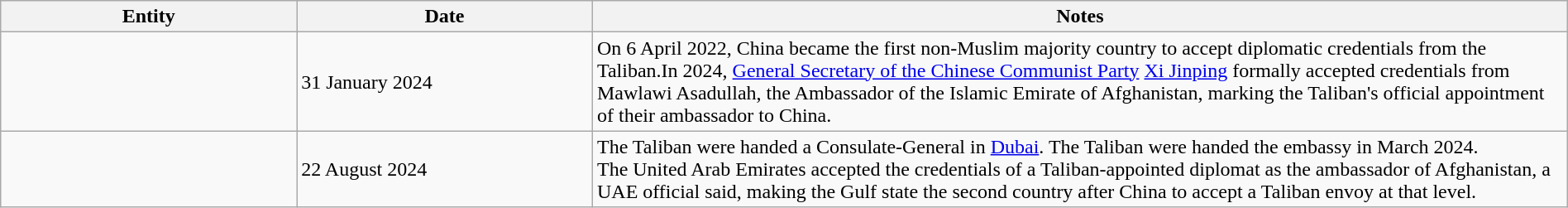<table class="wikitable sortable" style="width:100%">
<tr>
<th style="width:17%;">Entity</th>
<th style="width:17%;">Date</th>
<th style="width:56%;" class="unsortable">Notes</th>
</tr>
<tr>
<td></td>
<td>31 January 2024</td>
<td>On 6 April 2022, China became the first non-Muslim majority country to accept diplomatic credentials from the Taliban.In 2024, <a href='#'>General Secretary of the Chinese Communist Party</a> <a href='#'>Xi Jinping</a> formally accepted credentials from Mawlawi Asadullah, the Ambassador of the Islamic Emirate of Afghanistan, marking the Taliban's official appointment of their ambassador to China.</td>
</tr>
<tr>
<td></td>
<td>22 August 2024</td>
<td>The Taliban were handed a Consulate-General in <a href='#'>Dubai</a>. The Taliban were handed the embassy in March 2024.<br>The United Arab Emirates accepted the credentials of a Taliban-appointed diplomat as the ambassador of Afghanistan, a UAE official said, making the Gulf state the second country after China to accept a Taliban envoy at that level.</td>
</tr>
</table>
